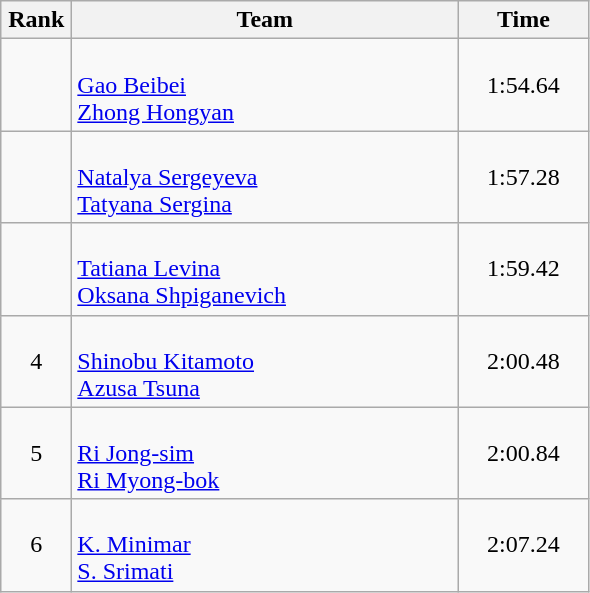<table class=wikitable style="text-align:center">
<tr>
<th width=40>Rank</th>
<th width=250>Team</th>
<th width=80>Time</th>
</tr>
<tr>
<td></td>
<td align=left><br><a href='#'>Gao Beibei</a><br><a href='#'>Zhong Hongyan</a></td>
<td>1:54.64</td>
</tr>
<tr>
<td></td>
<td align=left><br><a href='#'>Natalya Sergeyeva</a><br><a href='#'>Tatyana Sergina</a></td>
<td>1:57.28</td>
</tr>
<tr>
<td></td>
<td align=left><br><a href='#'>Tatiana Levina</a><br><a href='#'>Oksana Shpiganevich</a></td>
<td>1:59.42</td>
</tr>
<tr>
<td>4</td>
<td align=left><br><a href='#'>Shinobu Kitamoto</a><br><a href='#'>Azusa Tsuna</a></td>
<td>2:00.48</td>
</tr>
<tr>
<td>5</td>
<td align=left><br><a href='#'>Ri Jong-sim</a><br><a href='#'>Ri Myong-bok</a></td>
<td>2:00.84</td>
</tr>
<tr>
<td>6</td>
<td align=left><br><a href='#'>K. Minimar</a><br><a href='#'>S. Srimati</a></td>
<td>2:07.24</td>
</tr>
</table>
